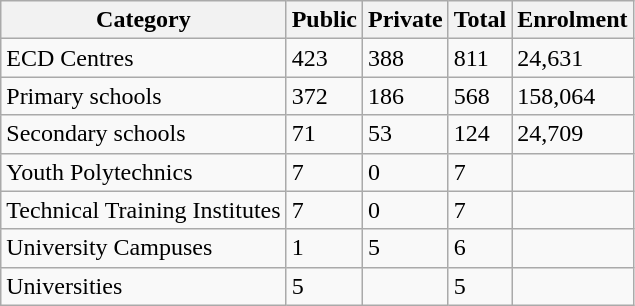<table class="wikitable">
<tr>
<th>Category</th>
<th>Public</th>
<th>Private</th>
<th>Total</th>
<th>Enrolment</th>
</tr>
<tr>
<td>ECD Centres</td>
<td>423</td>
<td>388</td>
<td>811</td>
<td>24,631</td>
</tr>
<tr>
<td>Primary schools</td>
<td>372</td>
<td>186</td>
<td>568</td>
<td>158,064</td>
</tr>
<tr>
<td>Secondary schools</td>
<td>71</td>
<td>53</td>
<td>124</td>
<td>24,709</td>
</tr>
<tr>
<td>Youth Polytechnics</td>
<td>7</td>
<td>0</td>
<td>7</td>
<td></td>
</tr>
<tr>
<td>Technical Training Institutes</td>
<td>7</td>
<td>0</td>
<td>7</td>
<td></td>
</tr>
<tr>
<td>University Campuses</td>
<td>1</td>
<td>5</td>
<td>6</td>
<td></td>
</tr>
<tr>
<td>Universities</td>
<td>5</td>
<td></td>
<td>5</td>
<td></td>
</tr>
</table>
